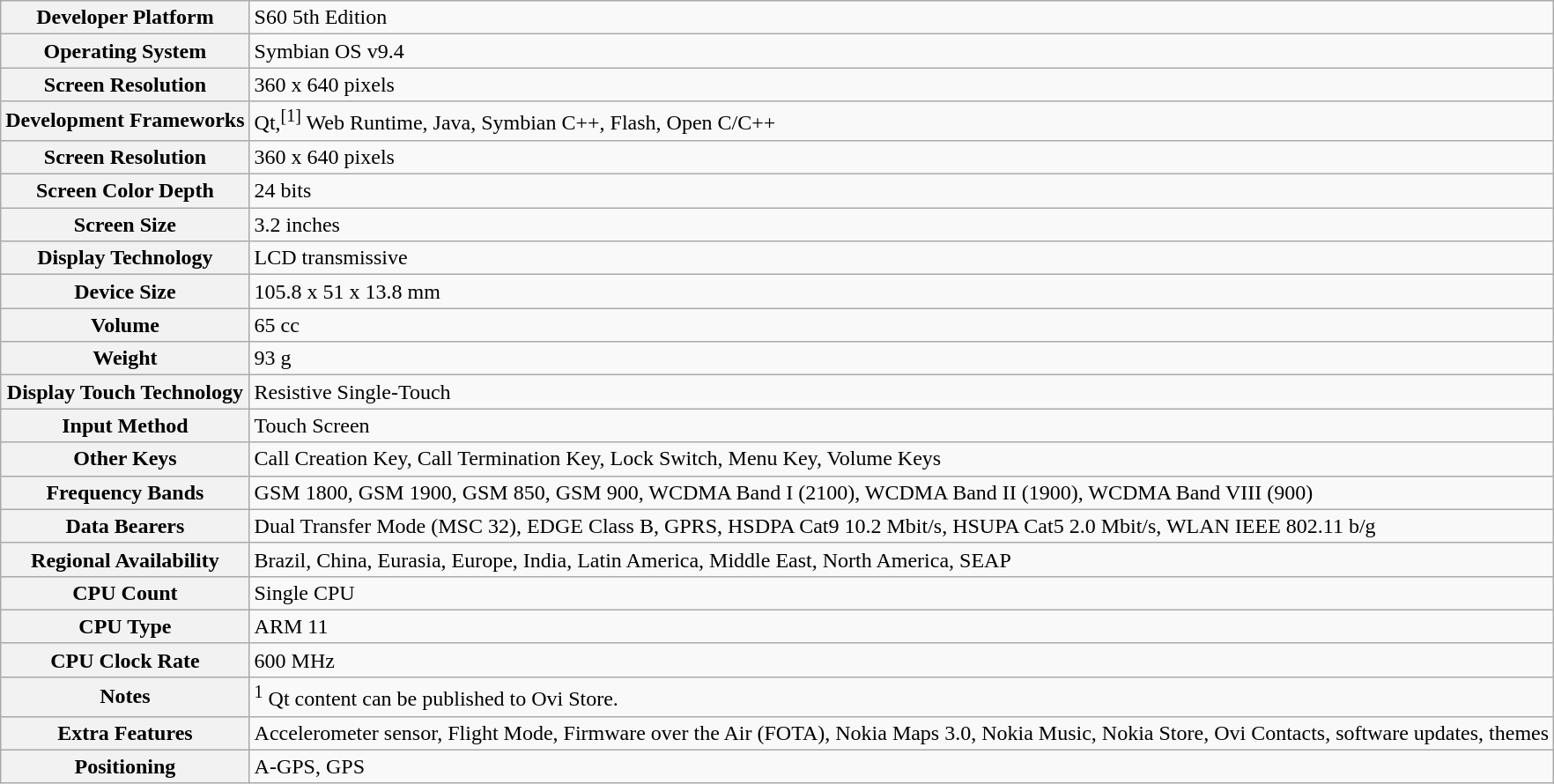<table class=wikitable>
<tr>
<th>Developer Platform</th>
<td>S60 5th Edition</td>
</tr>
<tr>
<th>Operating System</th>
<td>Symbian OS v9.4</td>
</tr>
<tr>
<th>Screen Resolution</th>
<td>360 x 640 pixels</td>
</tr>
<tr>
<th>Development Frameworks</th>
<td>Qt,<sup>[1]</sup> Web Runtime, Java, Symbian C++, Flash, Open C/C++</td>
</tr>
<tr>
<th>Screen Resolution</th>
<td>360 x 640 pixels</td>
</tr>
<tr>
<th>Screen Color Depth</th>
<td>24 bits</td>
</tr>
<tr>
<th>Screen Size</th>
<td>3.2 inches</td>
</tr>
<tr>
<th>Display Technology</th>
<td>LCD transmissive</td>
</tr>
<tr>
<th>Device Size</th>
<td>105.8 x 51 x 13.8 mm</td>
</tr>
<tr>
<th>Volume</th>
<td>65 cc</td>
</tr>
<tr>
<th>Weight</th>
<td>93 g</td>
</tr>
<tr>
<th>Display Touch Technology</th>
<td>Resistive Single-Touch</td>
</tr>
<tr>
<th>Input Method</th>
<td>Touch Screen</td>
</tr>
<tr>
<th>Other Keys</th>
<td>Call Creation Key, Call Termination Key, Lock Switch, Menu Key, Volume Keys</td>
</tr>
<tr>
<th>Frequency Bands</th>
<td>GSM 1800, GSM 1900, GSM 850, GSM 900, WCDMA Band I (2100), WCDMA Band II (1900), WCDMA Band VIII (900)</td>
</tr>
<tr>
<th>Data Bearers</th>
<td>Dual Transfer Mode (MSC 32), EDGE Class B, GPRS, HSDPA Cat9 10.2 Mbit/s, HSUPA Cat5 2.0 Mbit/s, WLAN IEEE 802.11 b/g</td>
</tr>
<tr>
<th>Regional Availability</th>
<td>Brazil, China, Eurasia, Europe, India, Latin America, Middle East, North America, SEAP</td>
</tr>
<tr>
<th>CPU Count</th>
<td>Single CPU</td>
</tr>
<tr>
<th>CPU Type</th>
<td>ARM 11</td>
</tr>
<tr>
<th>CPU Clock Rate</th>
<td>600 MHz</td>
</tr>
<tr>
<th>Notes</th>
<td><sup>1</sup> Qt content can be published to Ovi Store.</td>
</tr>
<tr>
<th>Extra Features</th>
<td>Accelerometer sensor, Flight Mode, Firmware over the Air (FOTA), Nokia Maps 3.0, Nokia Music, Nokia Store, Ovi Contacts, software updates, themes</td>
</tr>
<tr>
<th>Positioning</th>
<td>A-GPS, GPS</td>
</tr>
</table>
